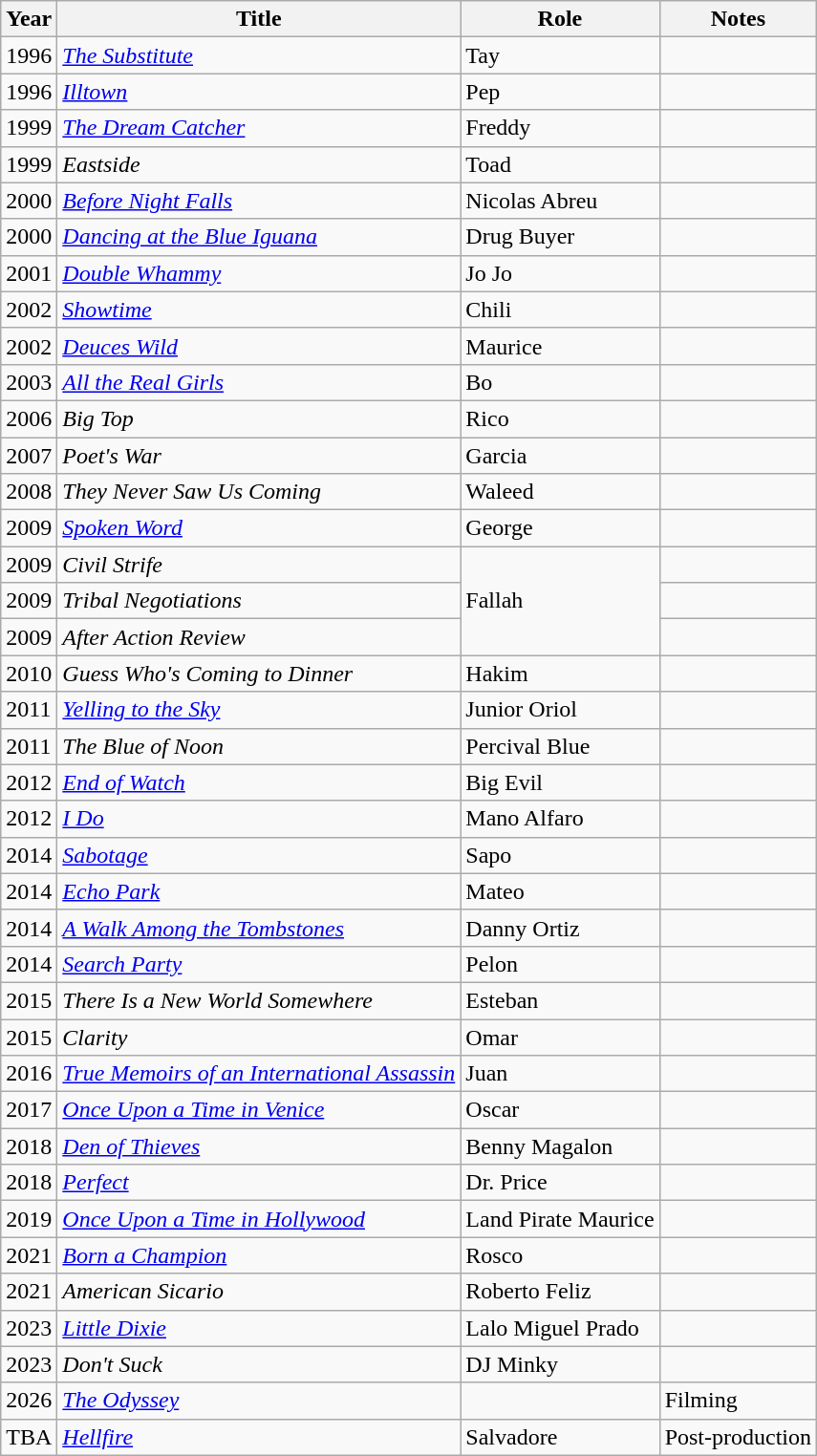<table class="wikitable sortable">
<tr>
<th>Year</th>
<th>Title</th>
<th>Role</th>
<th>Notes</th>
</tr>
<tr>
<td>1996</td>
<td><em><a href='#'>The Substitute</a></em></td>
<td>Tay</td>
<td></td>
</tr>
<tr>
<td>1996</td>
<td><em><a href='#'>Illtown</a></em></td>
<td>Pep</td>
<td></td>
</tr>
<tr>
<td>1999</td>
<td><em><a href='#'>The Dream Catcher</a></em></td>
<td>Freddy</td>
<td></td>
</tr>
<tr>
<td>1999</td>
<td><em>Eastside</em></td>
<td>Toad</td>
<td></td>
</tr>
<tr>
<td>2000</td>
<td><a href='#'><em>Before Night Falls</em></a></td>
<td>Nicolas Abreu</td>
<td></td>
</tr>
<tr>
<td>2000</td>
<td><em><a href='#'>Dancing at the Blue Iguana</a></em></td>
<td>Drug Buyer</td>
<td></td>
</tr>
<tr>
<td>2001</td>
<td><a href='#'><em>Double Whammy</em></a></td>
<td>Jo Jo</td>
<td></td>
</tr>
<tr>
<td>2002</td>
<td><a href='#'><em>Showtime</em></a></td>
<td>Chili</td>
<td></td>
</tr>
<tr>
<td>2002</td>
<td><em><a href='#'>Deuces Wild</a></em></td>
<td>Maurice</td>
<td></td>
</tr>
<tr>
<td>2003</td>
<td><em><a href='#'>All the Real Girls</a></em></td>
<td>Bo</td>
<td></td>
</tr>
<tr>
<td>2006</td>
<td><em>Big Top</em></td>
<td>Rico</td>
<td></td>
</tr>
<tr>
<td>2007</td>
<td><em>Poet's War</em></td>
<td>Garcia</td>
<td></td>
</tr>
<tr>
<td>2008</td>
<td><em>They Never Saw Us Coming</em></td>
<td>Waleed</td>
<td></td>
</tr>
<tr>
<td>2009</td>
<td><a href='#'><em>Spoken Word</em></a></td>
<td>George</td>
<td></td>
</tr>
<tr>
<td>2009</td>
<td><em>Civil Strife</em></td>
<td rowspan="3">Fallah</td>
<td></td>
</tr>
<tr>
<td>2009</td>
<td><em>Tribal Negotiations</em></td>
<td></td>
</tr>
<tr>
<td>2009</td>
<td><em>After Action Review</em></td>
<td></td>
</tr>
<tr>
<td>2010</td>
<td><em>Guess Who's Coming to Dinner</em></td>
<td>Hakim</td>
<td></td>
</tr>
<tr>
<td>2011</td>
<td><em><a href='#'>Yelling to the Sky</a></em></td>
<td>Junior Oriol</td>
<td></td>
</tr>
<tr>
<td>2011</td>
<td><em>The Blue of Noon</em></td>
<td>Percival Blue</td>
<td></td>
</tr>
<tr>
<td>2012</td>
<td><em><a href='#'>End of Watch</a></em></td>
<td>Big Evil</td>
<td></td>
</tr>
<tr>
<td>2012</td>
<td><a href='#'><em>I Do</em></a></td>
<td>Mano Alfaro</td>
<td></td>
</tr>
<tr>
<td>2014</td>
<td><a href='#'><em>Sabotage</em></a></td>
<td>Sapo</td>
<td></td>
</tr>
<tr>
<td>2014</td>
<td><a href='#'><em>Echo Park</em></a></td>
<td>Mateo</td>
<td></td>
</tr>
<tr>
<td>2014</td>
<td><a href='#'><em>A Walk Among the Tombstones</em></a></td>
<td>Danny Ortiz</td>
<td></td>
</tr>
<tr>
<td>2014</td>
<td><a href='#'><em>Search Party</em></a></td>
<td>Pelon</td>
<td></td>
</tr>
<tr>
<td>2015</td>
<td><em>There Is a New World Somewhere</em></td>
<td>Esteban</td>
<td></td>
</tr>
<tr>
<td>2015</td>
<td><em>Clarity</em></td>
<td>Omar</td>
<td></td>
</tr>
<tr>
<td>2016</td>
<td><em><a href='#'>True Memoirs of an International Assassin</a></em></td>
<td>Juan</td>
<td></td>
</tr>
<tr>
<td>2017</td>
<td><em><a href='#'>Once Upon a Time in Venice</a></em></td>
<td>Oscar</td>
<td></td>
</tr>
<tr>
<td>2018</td>
<td><a href='#'><em>Den of Thieves</em></a></td>
<td>Benny Magalon</td>
<td></td>
</tr>
<tr>
<td>2018</td>
<td><a href='#'><em>Perfect</em></a></td>
<td>Dr. Price</td>
<td></td>
</tr>
<tr>
<td>2019</td>
<td><em><a href='#'>Once Upon a Time in Hollywood</a></em></td>
<td>Land Pirate Maurice</td>
<td></td>
</tr>
<tr>
<td>2021</td>
<td><em><a href='#'>Born a Champion</a></em></td>
<td>Rosco</td>
<td></td>
</tr>
<tr>
<td>2021</td>
<td><em>American Sicario</em></td>
<td>Roberto Feliz</td>
<td></td>
</tr>
<tr>
<td>2023</td>
<td><em><a href='#'>Little Dixie</a></em></td>
<td>Lalo Miguel Prado</td>
<td></td>
</tr>
<tr>
<td>2023</td>
<td><em>Don't Suck</em></td>
<td>DJ Minky</td>
<td></td>
</tr>
<tr>
<td>2026</td>
<td><em><a href='#'>The Odyssey</a></em></td>
<td></td>
<td>Filming</td>
</tr>
<tr>
<td>TBA</td>
<td><em><a href='#'>Hellfire</a></em></td>
<td>Salvadore</td>
<td>Post-production</td>
</tr>
</table>
